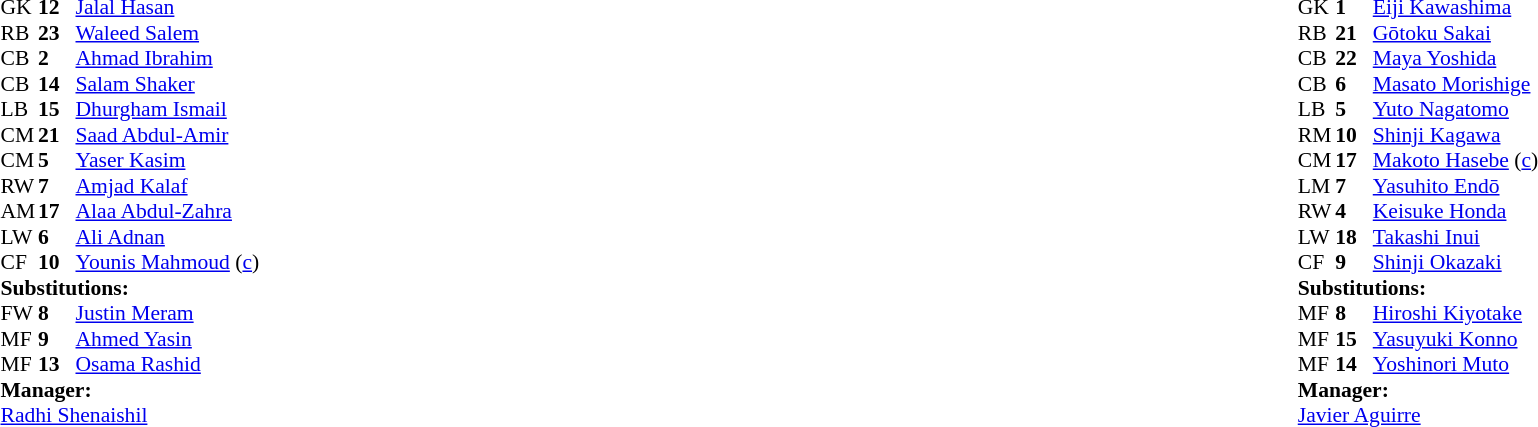<table width="100%">
<tr>
<td valign="top" width="40%"><br><table style="font-size:90%;" cellspacing="0" cellpadding="0">
<tr>
<th width="25"></th>
<th width="25"></th>
</tr>
<tr>
<td>GK</td>
<td><strong>12</strong></td>
<td><a href='#'>Jalal Hasan</a></td>
</tr>
<tr>
<td>RB</td>
<td><strong>23</strong></td>
<td><a href='#'>Waleed Salem</a></td>
</tr>
<tr>
<td>CB</td>
<td><strong>2</strong></td>
<td><a href='#'>Ahmad Ibrahim</a></td>
</tr>
<tr>
<td>CB</td>
<td><strong>14</strong></td>
<td><a href='#'>Salam Shaker</a></td>
<td></td>
</tr>
<tr>
<td>LB</td>
<td><strong>15</strong></td>
<td><a href='#'>Dhurgham Ismail</a></td>
</tr>
<tr>
<td>CM</td>
<td><strong>21</strong></td>
<td><a href='#'>Saad Abdul-Amir</a></td>
</tr>
<tr>
<td>CM</td>
<td><strong>5</strong></td>
<td><a href='#'>Yaser Kasim</a></td>
</tr>
<tr>
<td>RW</td>
<td><strong>7</strong></td>
<td><a href='#'>Amjad Kalaf</a></td>
<td></td>
<td></td>
</tr>
<tr>
<td>AM</td>
<td><strong>17</strong></td>
<td><a href='#'>Alaa Abdul-Zahra</a></td>
<td></td>
</tr>
<tr>
<td>LW</td>
<td><strong>6</strong></td>
<td><a href='#'>Ali Adnan</a></td>
<td></td>
<td></td>
</tr>
<tr>
<td>CF</td>
<td><strong>10</strong></td>
<td><a href='#'>Younis Mahmoud</a> (<a href='#'>c</a>)</td>
<td></td>
<td></td>
</tr>
<tr>
<td colspan=3><strong>Substitutions:</strong></td>
</tr>
<tr>
<td>FW</td>
<td><strong>8</strong></td>
<td><a href='#'>Justin Meram</a></td>
<td></td>
<td></td>
</tr>
<tr>
<td>MF</td>
<td><strong>9</strong></td>
<td><a href='#'>Ahmed Yasin</a></td>
<td></td>
<td></td>
</tr>
<tr>
<td>MF</td>
<td><strong>13</strong></td>
<td><a href='#'>Osama Rashid</a></td>
<td></td>
<td></td>
</tr>
<tr>
<td colspan=3><strong>Manager:</strong></td>
</tr>
<tr>
<td colspan=4><a href='#'>Radhi Shenaishil</a></td>
</tr>
</table>
</td>
<td valign="top"></td>
<td valign="top" width="50%"><br><table style="font-size:90%;" cellspacing="0" cellpadding="0" align="center">
<tr>
<th width=25></th>
<th width=25></th>
</tr>
<tr>
<td>GK</td>
<td><strong>1</strong></td>
<td><a href='#'>Eiji Kawashima</a></td>
</tr>
<tr>
<td>RB</td>
<td><strong>21</strong></td>
<td><a href='#'>Gōtoku Sakai</a></td>
</tr>
<tr>
<td>CB</td>
<td><strong>22</strong></td>
<td><a href='#'>Maya Yoshida</a></td>
</tr>
<tr>
<td>CB</td>
<td><strong>6</strong></td>
<td><a href='#'>Masato Morishige</a></td>
</tr>
<tr>
<td>LB</td>
<td><strong>5</strong></td>
<td><a href='#'>Yuto Nagatomo</a></td>
</tr>
<tr>
<td>RM</td>
<td><strong>10</strong></td>
<td><a href='#'>Shinji Kagawa</a></td>
</tr>
<tr>
<td>CM</td>
<td><strong>17</strong></td>
<td><a href='#'>Makoto Hasebe</a> (<a href='#'>c</a>)</td>
</tr>
<tr>
<td>LM</td>
<td><strong>7</strong></td>
<td><a href='#'>Yasuhito Endō</a></td>
<td></td>
<td></td>
</tr>
<tr>
<td>RW</td>
<td><strong>4</strong></td>
<td><a href='#'>Keisuke Honda</a></td>
<td></td>
<td></td>
</tr>
<tr>
<td>LW</td>
<td><strong>18</strong></td>
<td><a href='#'>Takashi Inui</a></td>
<td></td>
<td></td>
</tr>
<tr>
<td>CF</td>
<td><strong>9</strong></td>
<td><a href='#'>Shinji Okazaki</a></td>
</tr>
<tr>
<td colspan=3><strong>Substitutions:</strong></td>
</tr>
<tr>
<td>MF</td>
<td><strong>8</strong></td>
<td><a href='#'>Hiroshi Kiyotake</a></td>
<td></td>
<td></td>
</tr>
<tr>
<td>MF</td>
<td><strong>15</strong></td>
<td><a href='#'>Yasuyuki Konno</a></td>
<td></td>
<td></td>
</tr>
<tr>
<td>MF</td>
<td><strong>14</strong></td>
<td><a href='#'>Yoshinori Muto</a></td>
<td></td>
<td></td>
</tr>
<tr>
<td colspan=3><strong>Manager:</strong></td>
</tr>
<tr>
<td colspan=4> <a href='#'>Javier Aguirre</a></td>
</tr>
</table>
</td>
</tr>
</table>
